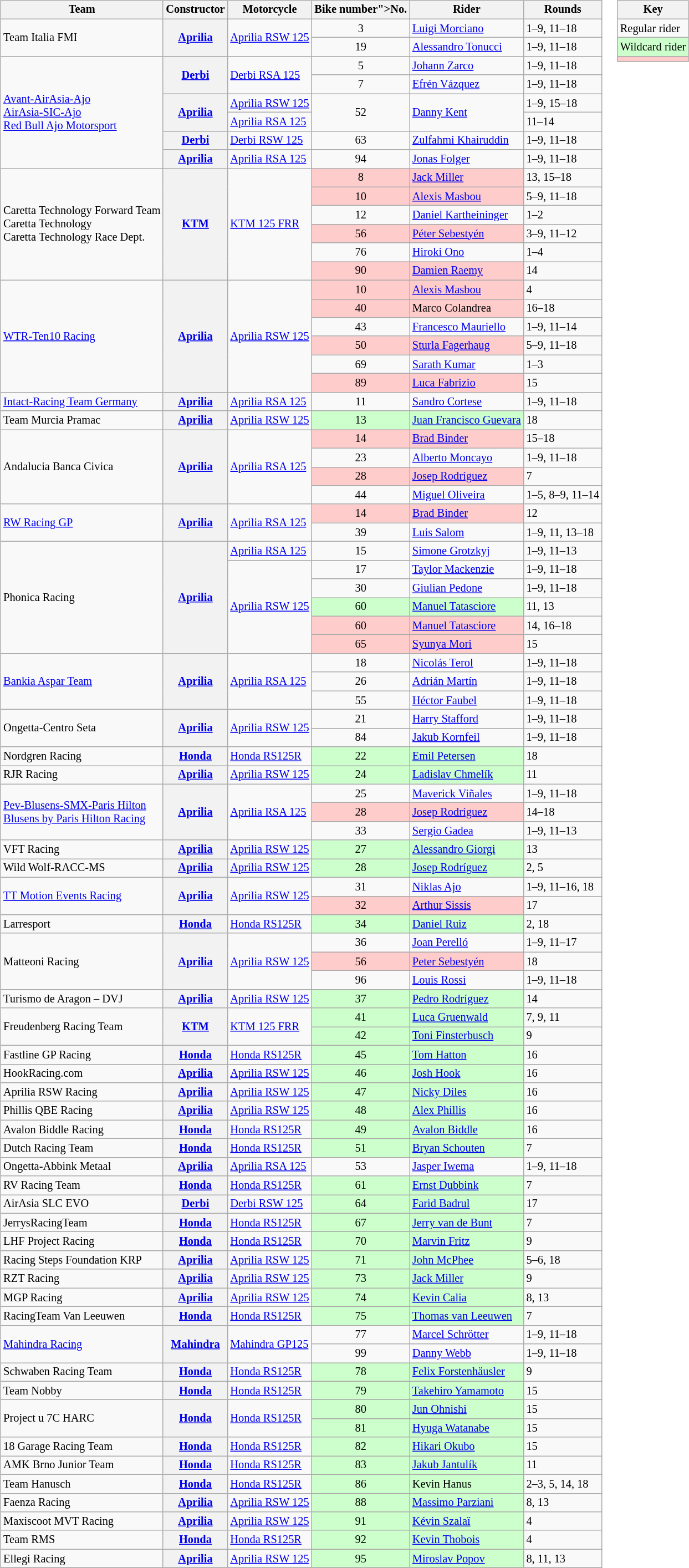<table>
<tr>
<td><br><table class="wikitable" style="font-size: 85%">
<tr>
<th>Team</th>
<th>Constructor</th>
<th>Motorcycle</th>
<th><abbr>Bike number</nowiki>">No.</abbr></th>
<th>Rider</th>
<th>Rounds</th>
</tr>
<tr>
<td rowspan=2>Team Italia FMI</td>
<th rowspan=2><a href='#'>Aprilia</a></th>
<td rowspan=2><a href='#'>Aprilia RSW 125</a></td>
<td align="center">3</td>
<td> <a href='#'>Luigi Morciano</a></td>
<td>1–9, 11–18</td>
</tr>
<tr>
<td align="center">19</td>
<td> <a href='#'>Alessandro Tonucci</a></td>
<td>1–9, 11–18</td>
</tr>
<tr>
<td rowspan=6><a href='#'>Avant-AirAsia-Ajo</a><br><a href='#'>AirAsia-SIC-Ajo</a><br><a href='#'>Red Bull Ajo Motorsport</a></td>
<th rowspan=2><a href='#'>Derbi</a></th>
<td rowspan=2><a href='#'>Derbi RSA 125</a></td>
<td align="center">5</td>
<td> <a href='#'>Johann Zarco</a></td>
<td>1–9, 11–18</td>
</tr>
<tr>
<td align="center">7</td>
<td> <a href='#'>Efrén Vázquez</a></td>
<td>1–9, 11–18</td>
</tr>
<tr>
<th rowspan=2><a href='#'>Aprilia</a></th>
<td><a href='#'>Aprilia RSW 125</a></td>
<td align="center" rowspan=2>52</td>
<td rowspan=2> <a href='#'>Danny Kent</a></td>
<td>1–9, 15–18</td>
</tr>
<tr>
<td><a href='#'>Aprilia RSA 125</a></td>
<td>11–14</td>
</tr>
<tr>
<th><a href='#'>Derbi</a></th>
<td><a href='#'>Derbi RSW 125</a></td>
<td align="center">63</td>
<td> <a href='#'>Zulfahmi Khairuddin</a></td>
<td>1–9, 11–18</td>
</tr>
<tr>
<th><a href='#'>Aprilia</a></th>
<td><a href='#'>Aprilia RSA 125</a></td>
<td align="center">94</td>
<td> <a href='#'>Jonas Folger</a></td>
<td>1–9, 11–18</td>
</tr>
<tr>
<td rowspan=6><span>Caretta Technology Forward Team</span><br>Caretta Technology<br>Caretta Technology Race Dept.</td>
<th rowspan=6><a href='#'>KTM</a></th>
<td rowspan=6><a href='#'>KTM 125 FRR</a></td>
<td align="center" style="background:#ffcccc;">8</td>
<td style="background:#ffcccc;"> <a href='#'>Jack Miller</a></td>
<td>13, 15–18</td>
</tr>
<tr>
<td align="center" style="background:#ffcccc;">10</td>
<td style="background:#ffcccc;"> <a href='#'>Alexis Masbou</a></td>
<td>5–9, 11–18</td>
</tr>
<tr>
<td align="center">12</td>
<td> <a href='#'>Daniel Kartheininger</a></td>
<td>1–2</td>
</tr>
<tr>
<td align="center" style="background:#ffcccc;">56</td>
<td style="background:#ffcccc;"> <a href='#'>Péter Sebestyén</a></td>
<td>3–9, 11–12</td>
</tr>
<tr>
<td align="center">76</td>
<td> <a href='#'>Hiroki Ono</a></td>
<td>1–4</td>
</tr>
<tr>
<td align="center" style="background:#ffcccc;">90</td>
<td style="background:#ffcccc;"> <a href='#'>Damien Raemy</a></td>
<td>14</td>
</tr>
<tr>
<td rowspan=6><a href='#'>WTR-Ten10 Racing</a></td>
<th rowspan=6><a href='#'>Aprilia</a></th>
<td rowspan=6><a href='#'>Aprilia RSW 125</a></td>
<td align="center" style="background:#ffcccc;">10</td>
<td style="background:#ffcccc;"> <a href='#'>Alexis Masbou</a></td>
<td>4</td>
</tr>
<tr>
<td align="center" style="background:#ffcccc;">40</td>
<td style="background:#ffcccc;"> Marco Colandrea</td>
<td>16–18</td>
</tr>
<tr>
<td align="center">43</td>
<td> <a href='#'>Francesco Mauriello</a></td>
<td>1–9, 11–14</td>
</tr>
<tr>
<td align="center" style="background:#ffcccc;">50</td>
<td style="background:#ffcccc;"> <a href='#'>Sturla Fagerhaug</a></td>
<td>5–9, 11–18</td>
</tr>
<tr>
<td align="center">69</td>
<td> <a href='#'>Sarath Kumar</a></td>
<td>1–3</td>
</tr>
<tr>
<td align="center" style="background:#ffcccc;">89</td>
<td style="background:#ffcccc;"> <a href='#'>Luca Fabrizio</a></td>
<td>15</td>
</tr>
<tr>
<td><a href='#'>Intact-Racing Team Germany</a></td>
<th><a href='#'>Aprilia</a></th>
<td><a href='#'>Aprilia RSA 125</a></td>
<td align="center">11</td>
<td> <a href='#'>Sandro Cortese</a></td>
<td>1–9, 11–18</td>
</tr>
<tr>
<td>Team Murcia Pramac</td>
<th><a href='#'>Aprilia</a></th>
<td><a href='#'>Aprilia RSW 125</a></td>
<td align="center" style="background:#ccffcc;">13</td>
<td style="background:#ccffcc;"><span> <a href='#'>Juan Francisco Guevara</a></span></td>
<td>18</td>
</tr>
<tr>
<td rowspan=4>Andalucia Banca Civica</td>
<th rowspan=4><a href='#'>Aprilia</a></th>
<td rowspan=4><a href='#'>Aprilia RSA 125</a></td>
<td align="center" style="background:#ffcccc;">14</td>
<td style="background:#ffcccc;"> <a href='#'>Brad Binder</a></td>
<td>15–18</td>
</tr>
<tr>
<td align="center">23</td>
<td> <a href='#'>Alberto Moncayo</a></td>
<td>1–9, 11–18</td>
</tr>
<tr>
<td align="center" style="background:#ffcccc;">28</td>
<td style="background:#ffcccc;"> <a href='#'>Josep Rodríguez</a></td>
<td>7</td>
</tr>
<tr>
<td align="center">44</td>
<td> <a href='#'>Miguel Oliveira</a></td>
<td><span>1–5, 8–9, 11–14</span></td>
</tr>
<tr>
<td rowspan=2><a href='#'>RW Racing GP</a></td>
<th rowspan=2><a href='#'>Aprilia</a></th>
<td rowspan=2><a href='#'>Aprilia RSA 125</a></td>
<td align="center" style="background:#ffcccc;">14</td>
<td style="background:#ffcccc;"> <a href='#'>Brad Binder</a></td>
<td>12</td>
</tr>
<tr>
<td align="center">39</td>
<td> <a href='#'>Luis Salom</a></td>
<td>1–9, 11, 13–18</td>
</tr>
<tr>
<td rowspan=6>Phonica Racing</td>
<th rowspan=6><a href='#'>Aprilia</a></th>
<td><a href='#'>Aprilia RSA 125</a></td>
<td align="center">15</td>
<td> <a href='#'>Simone Grotzkyj</a></td>
<td>1–9, 11–13</td>
</tr>
<tr>
<td rowspan=5><a href='#'>Aprilia RSW 125</a></td>
<td align="center">17</td>
<td> <a href='#'>Taylor Mackenzie</a></td>
<td>1–9, 11–18</td>
</tr>
<tr>
<td align="center">30</td>
<td> <a href='#'>Giulian Pedone</a></td>
<td>1–9, 11–18</td>
</tr>
<tr>
<td align="center" style="background:#ccffcc;">60</td>
<td style="background:#ccffcc;"> <a href='#'>Manuel Tatasciore</a></td>
<td>11, 13</td>
</tr>
<tr>
<td align="center" style="background:#ffcccc;">60</td>
<td style="background:#ffcccc;"> <a href='#'>Manuel Tatasciore</a></td>
<td>14, 16–18</td>
</tr>
<tr>
<td align="center" style="background:#ffcccc;">65</td>
<td style="background:#ffcccc;"> <a href='#'>Syunya Mori</a></td>
<td>15</td>
</tr>
<tr>
<td rowspan=3><a href='#'>Bankia Aspar Team</a></td>
<th rowspan=3><a href='#'>Aprilia</a></th>
<td rowspan=3><a href='#'>Aprilia RSA 125</a></td>
<td align="center">18</td>
<td> <a href='#'>Nicolás Terol</a></td>
<td>1–9, 11–18</td>
</tr>
<tr>
<td align="center">26</td>
<td> <a href='#'>Adrián Martín</a></td>
<td>1–9, 11–18</td>
</tr>
<tr>
<td align="center">55</td>
<td> <a href='#'>Héctor Faubel</a></td>
<td>1–9, 11–18</td>
</tr>
<tr>
<td rowspan=2>Ongetta-Centro Seta</td>
<th rowspan=2><a href='#'>Aprilia</a></th>
<td rowspan=2><a href='#'>Aprilia RSW 125</a></td>
<td align="center">21</td>
<td> <a href='#'>Harry Stafford</a></td>
<td>1–9, 11–18</td>
</tr>
<tr>
<td align="center">84</td>
<td> <a href='#'>Jakub Kornfeil</a></td>
<td>1–9, 11–18</td>
</tr>
<tr>
<td>Nordgren Racing</td>
<th><a href='#'>Honda</a></th>
<td><a href='#'>Honda RS125R</a></td>
<td align="center" style="background:#ccffcc;">22</td>
<td style="background:#ccffcc;"> <a href='#'>Emil Petersen</a></td>
<td>18</td>
</tr>
<tr>
<td>RJR Racing</td>
<th><a href='#'>Aprilia</a></th>
<td><a href='#'>Aprilia RSW 125</a></td>
<td align="center" style="background:#ccffcc;">24</td>
<td style="background:#ccffcc;"> <a href='#'>Ladislav Chmelík</a></td>
<td>11</td>
</tr>
<tr>
<td rowspan=3><a href='#'>Pev-Blusens-SMX-Paris Hilton</a><br><a href='#'>Blusens by Paris Hilton Racing</a></td>
<th rowspan=3><a href='#'>Aprilia</a></th>
<td rowspan=3><a href='#'>Aprilia RSA 125</a></td>
<td align="center">25</td>
<td> <a href='#'>Maverick Viñales</a></td>
<td>1–9, 11–18</td>
</tr>
<tr>
<td align="center" style="background:#ffcccc;">28</td>
<td style="background:#ffcccc;"> <a href='#'>Josep Rodríguez</a></td>
<td>14–18</td>
</tr>
<tr>
<td align="center">33</td>
<td> <a href='#'>Sergio Gadea</a></td>
<td>1–9, 11–13</td>
</tr>
<tr>
<td>VFT Racing</td>
<th><a href='#'>Aprilia</a></th>
<td><a href='#'>Aprilia RSW 125</a></td>
<td align="center" style="background:#ccffcc;">27</td>
<td style="background:#ccffcc;"> <a href='#'>Alessandro Giorgi</a></td>
<td>13</td>
</tr>
<tr>
<td>Wild Wolf-RACC-MS</td>
<th><a href='#'>Aprilia</a></th>
<td><a href='#'>Aprilia RSW 125</a></td>
<td align="center" style="background:#ccffcc;">28</td>
<td style="background:#ccffcc;"> <a href='#'>Josep Rodríguez</a></td>
<td>2, 5</td>
</tr>
<tr>
<td rowspan=2><a href='#'>TT Motion Events Racing</a></td>
<th rowspan=2><a href='#'>Aprilia</a></th>
<td rowspan=2><a href='#'>Aprilia RSW 125</a></td>
<td align="center">31</td>
<td> <a href='#'>Niklas Ajo</a></td>
<td>1–9, 11–16, 18</td>
</tr>
<tr>
<td align="center" style="background:#ffcccc;">32</td>
<td style="background:#ffcccc;"> <a href='#'>Arthur Sissis</a></td>
<td>17</td>
</tr>
<tr>
<td>Larresport</td>
<th><a href='#'>Honda</a></th>
<td><a href='#'>Honda RS125R</a></td>
<td align="center" style="background:#ccffcc;">34</td>
<td style="background:#ccffcc;"> <a href='#'>Daniel Ruiz</a></td>
<td>2, 18</td>
</tr>
<tr>
<td rowspan=3>Matteoni Racing</td>
<th rowspan=3><a href='#'>Aprilia</a></th>
<td rowspan=3><a href='#'>Aprilia RSW 125</a></td>
<td align="center">36</td>
<td> <a href='#'>Joan Perelló</a></td>
<td>1–9, 11–17</td>
</tr>
<tr>
<td align="center" style="background:#ffcccc;">56</td>
<td style="background:#ffcccc;"> <a href='#'>Peter Sebestyén</a></td>
<td>18</td>
</tr>
<tr>
<td align="center">96</td>
<td> <a href='#'>Louis Rossi</a></td>
<td>1–9, 11–18</td>
</tr>
<tr>
<td>Turismo de Aragon – DVJ</td>
<th><a href='#'>Aprilia</a></th>
<td><a href='#'>Aprilia RSW 125</a></td>
<td align="center" style="background:#ccffcc;">37</td>
<td style="background:#ccffcc;"> <a href='#'>Pedro Rodríguez</a></td>
<td>14</td>
</tr>
<tr>
<td rowspan=2>Freudenberg Racing Team</td>
<th rowspan=2><a href='#'>KTM</a></th>
<td rowspan=2><a href='#'>KTM 125 FRR</a></td>
<td align="center" style="background:#ccffcc;">41</td>
<td style="background:#ccffcc;"> <a href='#'>Luca Gruenwald</a></td>
<td>7, 9, 11</td>
</tr>
<tr>
<td align="center" style="background:#ccffcc;">42</td>
<td style="background:#ccffcc;"> <a href='#'>Toni Finsterbusch</a></td>
<td>9</td>
</tr>
<tr>
<td>Fastline GP Racing</td>
<th><a href='#'>Honda</a></th>
<td><a href='#'>Honda RS125R</a></td>
<td align="center" style="background:#ccffcc;">45</td>
<td style="background:#ccffcc;"> <a href='#'>Tom Hatton</a></td>
<td>16</td>
</tr>
<tr>
<td>HookRacing.com</td>
<th><a href='#'>Aprilia</a></th>
<td><a href='#'>Aprilia RSW 125</a></td>
<td align="center" style="background:#ccffcc;">46</td>
<td style="background:#ccffcc;"> <a href='#'>Josh Hook</a></td>
<td>16</td>
</tr>
<tr>
<td>Aprilia RSW Racing</td>
<th><a href='#'>Aprilia</a></th>
<td><a href='#'>Aprilia RSW 125</a></td>
<td align="center" style="background:#ccffcc;">47</td>
<td style="background:#ccffcc;"> <a href='#'>Nicky Diles</a></td>
<td>16</td>
</tr>
<tr>
<td>Phillis QBE Racing</td>
<th><a href='#'>Aprilia</a></th>
<td><a href='#'>Aprilia RSW 125</a></td>
<td align="center" style="background:#ccffcc;">48</td>
<td style="background:#ccffcc;"> <a href='#'>Alex Phillis</a></td>
<td>16</td>
</tr>
<tr>
<td>Avalon Biddle Racing</td>
<th><a href='#'>Honda</a></th>
<td><a href='#'>Honda RS125R</a></td>
<td align="center" style="background:#ccffcc;">49</td>
<td style="background:#ccffcc;"> <a href='#'>Avalon Biddle</a></td>
<td>16</td>
</tr>
<tr>
<td>Dutch Racing Team</td>
<th><a href='#'>Honda</a></th>
<td><a href='#'>Honda RS125R</a></td>
<td align="center" style="background:#ccffcc;">51</td>
<td style="background:#ccffcc;"> <a href='#'>Bryan Schouten</a></td>
<td>7</td>
</tr>
<tr>
<td>Ongetta-Abbink Metaal</td>
<th><a href='#'>Aprilia</a></th>
<td><a href='#'>Aprilia RSA 125</a></td>
<td align="center">53</td>
<td> <a href='#'>Jasper Iwema</a></td>
<td>1–9, 11–18</td>
</tr>
<tr>
<td>RV Racing Team</td>
<th><a href='#'>Honda</a></th>
<td><a href='#'>Honda RS125R</a></td>
<td align="center" style="background:#ccffcc;">61</td>
<td style="background:#ccffcc;"> <a href='#'>Ernst Dubbink</a></td>
<td>7</td>
</tr>
<tr>
<td>AirAsia SLC EVO</td>
<th><a href='#'>Derbi</a></th>
<td><a href='#'>Derbi RSW 125</a></td>
<td align="center" style="background:#ccffcc;">64</td>
<td style="background:#ccffcc;"> <a href='#'>Farid Badrul</a></td>
<td>17</td>
</tr>
<tr>
<td>JerrysRacingTeam</td>
<th><a href='#'>Honda</a></th>
<td><a href='#'>Honda RS125R</a></td>
<td align="center" style="background:#ccffcc;">67</td>
<td style="background:#ccffcc;"> <a href='#'>Jerry van de Bunt</a></td>
<td>7</td>
</tr>
<tr>
<td>LHF Project Racing</td>
<th><a href='#'>Honda</a></th>
<td><a href='#'>Honda RS125R</a></td>
<td align="center" style="background:#ccffcc;">70</td>
<td style="background:#ccffcc;"> <a href='#'>Marvin Fritz</a></td>
<td>9</td>
</tr>
<tr>
<td>Racing Steps Foundation KRP</td>
<th><a href='#'>Aprilia</a></th>
<td><a href='#'>Aprilia RSW 125</a></td>
<td align="center" style="background:#ccffcc;">71</td>
<td style="background:#ccffcc;"> <a href='#'>John McPhee</a></td>
<td>5–6, 18</td>
</tr>
<tr>
<td>RZT Racing</td>
<th><a href='#'>Aprilia</a></th>
<td><a href='#'>Aprilia RSW 125</a></td>
<td align="center" style="background:#ccffcc;">73</td>
<td style="background:#ccffcc;"> <a href='#'>Jack Miller</a></td>
<td>9</td>
</tr>
<tr>
<td>MGP Racing</td>
<th><a href='#'>Aprilia</a></th>
<td><a href='#'>Aprilia RSW 125</a></td>
<td align="center" style="background:#ccffcc;">74</td>
<td style="background:#ccffcc;"> <a href='#'>Kevin Calia</a></td>
<td>8, 13</td>
</tr>
<tr>
<td>RacingTeam Van Leeuwen</td>
<th><a href='#'>Honda</a></th>
<td><a href='#'>Honda RS125R</a></td>
<td align="center" style="background:#ccffcc;">75</td>
<td style="background:#ccffcc;"> <a href='#'>Thomas van Leeuwen</a></td>
<td>7</td>
</tr>
<tr>
<td rowspan=2><a href='#'>Mahindra Racing</a></td>
<th rowspan=2><span><a href='#'>Mahindra</a></span></th>
<td rowspan=2><span><a href='#'>Mahindra GP125</a></span></td>
<td align="center">77</td>
<td> <a href='#'>Marcel Schrötter</a></td>
<td>1–9, 11–18</td>
</tr>
<tr>
<td align="center">99</td>
<td> <a href='#'>Danny Webb</a></td>
<td>1–9, 11–18</td>
</tr>
<tr>
<td>Schwaben Racing Team</td>
<th><a href='#'>Honda</a></th>
<td><a href='#'>Honda RS125R</a></td>
<td align="center" style="background:#ccffcc;">78</td>
<td style="background:#ccffcc;"> <a href='#'>Felix Forstenhäusler</a></td>
<td>9</td>
</tr>
<tr>
<td>Team Nobby</td>
<th><a href='#'>Honda</a></th>
<td><a href='#'>Honda RS125R</a></td>
<td align="center" style="background:#ccffcc;">79</td>
<td style="background:#ccffcc;"> <a href='#'>Takehiro Yamamoto</a></td>
<td>15</td>
</tr>
<tr>
<td rowspan=2>Project u 7C HARC</td>
<th rowspan=2><a href='#'>Honda</a></th>
<td rowspan=2><a href='#'>Honda RS125R</a></td>
<td align="center" style="background:#ccffcc;">80</td>
<td style="background:#ccffcc;"> <a href='#'>Jun Ohnishi</a></td>
<td>15</td>
</tr>
<tr>
<td align="center" style="background:#ccffcc;">81</td>
<td style="background:#ccffcc;"> <a href='#'>Hyuga Watanabe</a></td>
<td>15</td>
</tr>
<tr>
<td>18 Garage Racing Team</td>
<th><a href='#'>Honda</a></th>
<td><a href='#'>Honda RS125R</a></td>
<td align="center" style="background:#ccffcc;">82</td>
<td style="background:#ccffcc;"> <a href='#'>Hikari Okubo</a></td>
<td>15</td>
</tr>
<tr>
<td>AMK Brno Junior Team</td>
<th><a href='#'>Honda</a></th>
<td><a href='#'>Honda RS125R</a></td>
<td align="center" style="background:#ccffcc;">83</td>
<td style="background:#ccffcc;"> <a href='#'>Jakub Jantulík</a></td>
<td>11</td>
</tr>
<tr>
<td>Team Hanusch</td>
<th><a href='#'>Honda</a></th>
<td><a href='#'>Honda RS125R</a></td>
<td align="center" style="background:#ccffcc;">86</td>
<td style="background:#ccffcc;"> Kevin Hanus</td>
<td>2–3, 5, 14, 18</td>
</tr>
<tr>
<td>Faenza Racing</td>
<th><a href='#'>Aprilia</a></th>
<td><a href='#'>Aprilia RSW 125</a></td>
<td align="center" style="background:#ccffcc;">88</td>
<td style="background:#ccffcc;"> <a href='#'>Massimo Parziani</a></td>
<td>8, 13</td>
</tr>
<tr>
<td>Maxiscoot MVT Racing</td>
<th><a href='#'>Aprilia</a></th>
<td><a href='#'>Aprilia RSW 125</a></td>
<td align="center" style="background:#ccffcc;">91</td>
<td style="background:#ccffcc;"> <a href='#'>Kévin Szalaï</a></td>
<td>4</td>
</tr>
<tr>
<td>Team RMS</td>
<th><a href='#'>Honda</a></th>
<td><a href='#'>Honda RS125R</a></td>
<td align="center" style="background:#ccffcc;">92</td>
<td style="background:#ccffcc;"> <a href='#'>Kevin Thobois</a></td>
<td>4</td>
</tr>
<tr>
<td>Ellegi Racing</td>
<th><a href='#'>Aprilia</a></th>
<td><a href='#'>Aprilia RSW 125</a></td>
<td align="center" style="background:#ccffcc;">95</td>
<td style="background:#ccffcc;"> <a href='#'>Miroslav Popov</a></td>
<td>8, 11, 13</td>
</tr>
</table>
</td>
<td valign="top"><br><table class="wikitable" style="font-size: 85%;">
<tr>
<th colspan=2>Key</th>
</tr>
<tr>
<td>Regular rider</td>
</tr>
<tr style="background:#ccffcc;">
<td>Wildcard rider</td>
</tr>
<tr style="background:#ffcccc;">
<td></td>
</tr>
</table>
</td>
</tr>
</table>
